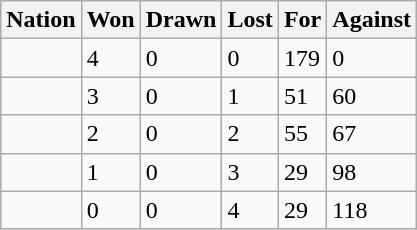<table class="wikitable">
<tr>
<th>Nation</th>
<th>Won</th>
<th>Drawn</th>
<th>Lost</th>
<th>For</th>
<th>Against</th>
</tr>
<tr>
<td></td>
<td>4</td>
<td>0</td>
<td>0</td>
<td>179</td>
<td>0</td>
</tr>
<tr>
<td></td>
<td>3</td>
<td>0</td>
<td>1</td>
<td>51</td>
<td>60</td>
</tr>
<tr>
<td></td>
<td>2</td>
<td>0</td>
<td>2</td>
<td>55</td>
<td>67</td>
</tr>
<tr>
<td></td>
<td>1</td>
<td>0</td>
<td>3</td>
<td>29</td>
<td>98</td>
</tr>
<tr>
<td></td>
<td>0</td>
<td>0</td>
<td>4</td>
<td>29</td>
<td>118</td>
</tr>
</table>
